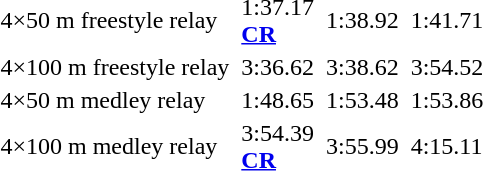<table>
<tr>
<td>4×50 m freestyle relay</td>
<td valign=top></td>
<td>1:37.17 <br><strong><a href='#'>CR</a></strong></td>
<td valign=top></td>
<td>1:38.92</td>
<td valign=top></td>
<td>1:41.71</td>
</tr>
<tr>
<td>4×100 m freestyle relay</td>
<td valign=top></td>
<td>3:36.62</td>
<td valign=top></td>
<td>3:38.62</td>
<td valign=top></td>
<td>3:54.52</td>
</tr>
<tr>
<td>4×50 m medley relay</td>
<td valign=top></td>
<td>1:48.65</td>
<td valign=top></td>
<td>1:53.48</td>
<td valign=top></td>
<td>1:53.86</td>
</tr>
<tr>
<td>4×100 m medley relay</td>
<td valign=top></td>
<td>3:54.39 <br><strong><a href='#'>CR</a></strong></td>
<td valign=top></td>
<td>3:55.99</td>
<td valign=top></td>
<td>4:15.11</td>
</tr>
<tr>
</tr>
</table>
